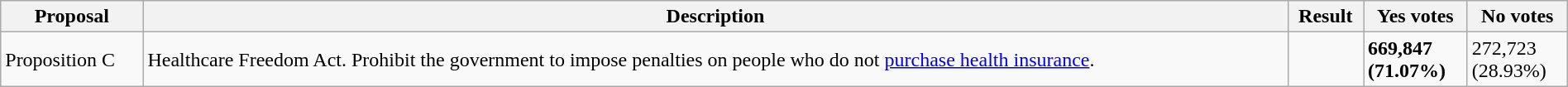<table class="wikitable sortable" style="width:100%">
<tr>
<th class="unsortable" scope="col">Proposal</th>
<th class="unsortable" scope="col">Description</th>
<th scope="col">Result</th>
<th scope="col">Yes votes</th>
<th scope="col">No votes</th>
</tr>
<tr>
<td>Proposition C</td>
<td>Healthcare Freedom Act. Prohibit the government to impose penalties on people who do not <a href='#'>purchase health insurance</a>.</td>
<td></td>
<td><strong>669,847</strong><br><strong>(71.07%)</strong></td>
<td>272,723<br>(28.93%)</td>
</tr>
</table>
